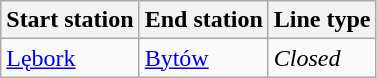<table class="wikitable">
<tr>
<th>Start station</th>
<th>End station</th>
<th>Line type</th>
</tr>
<tr>
<td><a href='#'>Lębork</a></td>
<td><a href='#'>Bytów</a></td>
<td><em>Closed</em></td>
</tr>
</table>
